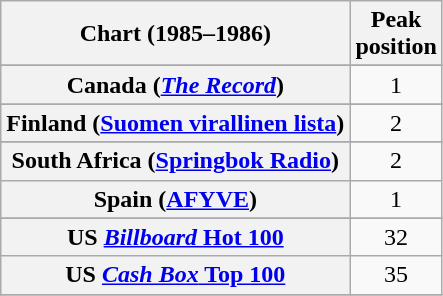<table class="wikitable sortable plainrowheaders" style="text-align:center">
<tr>
<th>Chart (1985–1986)</th>
<th>Peak<br>position</th>
</tr>
<tr>
</tr>
<tr>
</tr>
<tr>
<th scope="row">Canada (<em><a href='#'>The Record</a></em>)</th>
<td>1</td>
</tr>
<tr>
</tr>
<tr>
<th scope="row">Finland (<a href='#'>Suomen virallinen lista</a>)</th>
<td>2</td>
</tr>
<tr>
</tr>
<tr>
</tr>
<tr>
</tr>
<tr>
</tr>
<tr>
</tr>
<tr>
<th scope="row">South Africa (<a href='#'>Springbok Radio</a>)</th>
<td>2</td>
</tr>
<tr>
<th scope="row">Spain (<a href='#'>AFYVE</a>)</th>
<td>1</td>
</tr>
<tr>
</tr>
<tr>
</tr>
<tr>
</tr>
<tr>
<th scope="row">US <a href='#'><em>Billboard</em> Hot 100</a></th>
<td>32</td>
</tr>
<tr>
<th scope="row">US <a href='#'><em>Cash Box</em> Top 100</a></th>
<td>35</td>
</tr>
<tr>
</tr>
</table>
